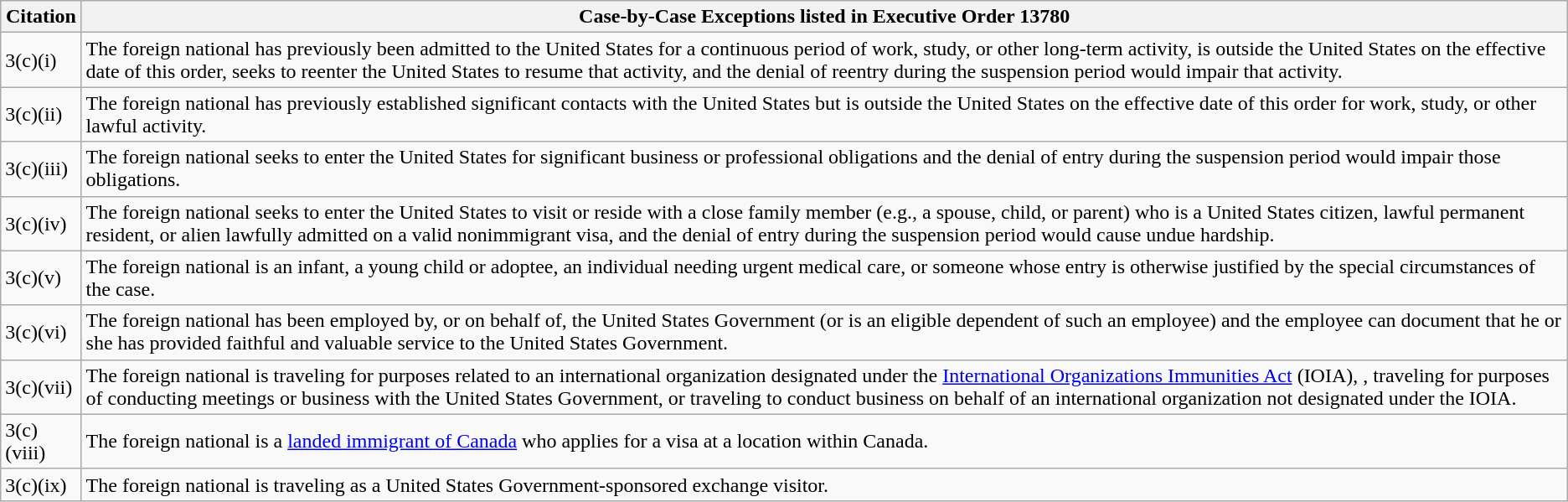<table class="wikitable">
<tr>
<th>Citation</th>
<th>Case-by-Case Exceptions listed in Executive Order 13780</th>
</tr>
<tr>
<td>3(c)(i)</td>
<td>The foreign national has previously been admitted to the United States for a continuous period of work, study, or other long-term activity, is outside the United States on the effective date of this order, seeks to reenter the United States to resume that activity, and the denial of reentry during the suspension period would impair that activity.</td>
</tr>
<tr>
<td>3(c)(ii)</td>
<td>The foreign national has previously established significant contacts with the United States but is outside the United States on the effective date of this order for work, study, or other lawful activity.</td>
</tr>
<tr>
<td>3(c)(iii)</td>
<td>The foreign national seeks to enter the United States for significant business or professional obligations and the denial of entry during the suspension period would impair those obligations.</td>
</tr>
<tr>
<td>3(c)(iv)</td>
<td>The foreign national seeks to enter the United States to visit or reside with a close family member (e.g., a spouse, child, or parent) who is a United States citizen, lawful permanent resident, or alien lawfully admitted on a valid nonimmigrant visa, and the denial of entry during the suspension period would cause undue hardship.</td>
</tr>
<tr>
<td>3(c)(v)</td>
<td>The foreign national is an infant, a young child or adoptee, an individual needing urgent medical care, or someone whose entry is otherwise justified by the special circumstances of the case.</td>
</tr>
<tr>
<td>3(c)(vi)</td>
<td>The foreign national has been employed by, or on behalf of, the United States Government (or is an eligible dependent of such an employee) and the employee can document that he or she has provided faithful and valuable service to the United States Government.</td>
</tr>
<tr>
<td>3(c)(vii)</td>
<td>The foreign national is traveling for purposes related to an international organization designated under the <a href='#'>International Organizations Immunities Act</a> (IOIA), , traveling for purposes of conducting meetings or business with the United States Government, or traveling to conduct business on behalf of an international organization not designated under the IOIA.</td>
</tr>
<tr>
<td>3(c)(viii)</td>
<td>The foreign national is a <a href='#'>landed immigrant of Canada</a> who applies for a visa at a location within Canada.</td>
</tr>
<tr>
<td>3(c)(ix)</td>
<td>The foreign national is traveling as a United States Government-sponsored exchange visitor.</td>
</tr>
</table>
